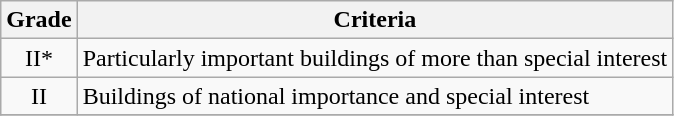<table class="wikitable" border="1">
<tr>
<th>Grade</th>
<th>Criteria</th>
</tr>
<tr>
<td align="center" >II*</td>
<td>Particularly important buildings of more than special interest</td>
</tr>
<tr>
<td align="center" >II</td>
<td>Buildings of national importance and special interest</td>
</tr>
<tr>
</tr>
</table>
